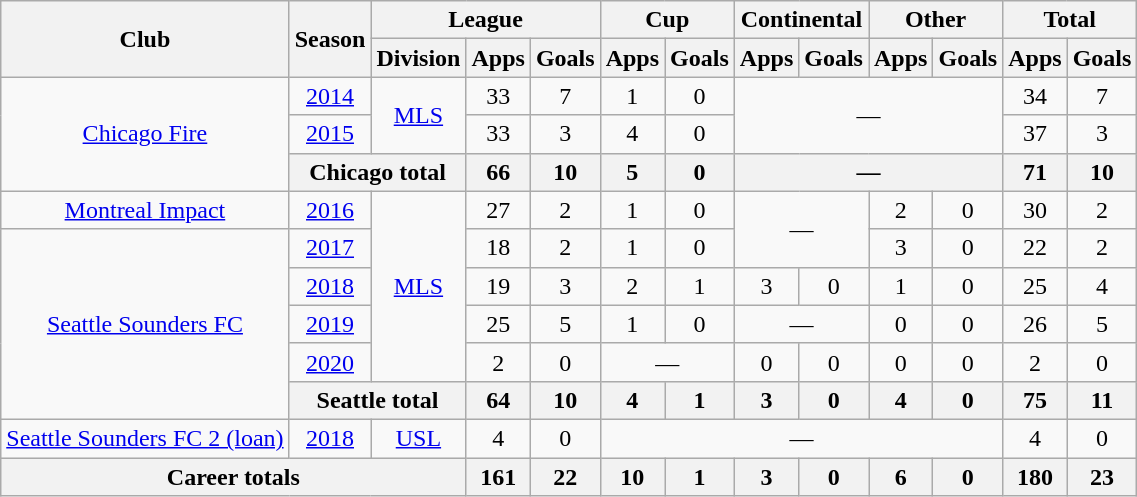<table class="wikitable" style="text-align: center">
<tr>
<th rowspan="2">Club</th>
<th rowspan="2">Season</th>
<th colspan="3">League</th>
<th colspan="2">Cup</th>
<th colspan="2">Continental</th>
<th colspan="2">Other</th>
<th colspan="2">Total</th>
</tr>
<tr>
<th>Division</th>
<th>Apps</th>
<th>Goals</th>
<th>Apps</th>
<th>Goals</th>
<th>Apps</th>
<th>Goals</th>
<th>Apps</th>
<th>Goals</th>
<th>Apps</th>
<th>Goals</th>
</tr>
<tr>
<td rowspan="3"><a href='#'>Chicago Fire</a></td>
<td><a href='#'>2014</a></td>
<td rowspan="2"><a href='#'>MLS</a></td>
<td>33</td>
<td>7</td>
<td>1</td>
<td>0</td>
<td rowspan="2" colspan="4">—</td>
<td>34</td>
<td>7</td>
</tr>
<tr>
<td><a href='#'>2015</a></td>
<td>33</td>
<td>3</td>
<td>4</td>
<td>0</td>
<td>37</td>
<td>3</td>
</tr>
<tr>
<th colspan="2">Chicago total</th>
<th>66</th>
<th>10</th>
<th>5</th>
<th>0</th>
<th colspan="4">—</th>
<th>71</th>
<th>10</th>
</tr>
<tr>
<td><a href='#'>Montreal Impact</a></td>
<td><a href='#'>2016</a></td>
<td rowspan="5"><a href='#'>MLS</a></td>
<td>27</td>
<td>2</td>
<td>1</td>
<td>0</td>
<td rowspan="2" colspan="2">—</td>
<td>2</td>
<td>0</td>
<td>30</td>
<td>2</td>
</tr>
<tr>
<td rowspan="5"><a href='#'>Seattle Sounders FC</a></td>
<td><a href='#'>2017</a></td>
<td>18</td>
<td>2</td>
<td>1</td>
<td>0</td>
<td>3</td>
<td>0</td>
<td>22</td>
<td>2</td>
</tr>
<tr>
<td><a href='#'>2018</a></td>
<td>19</td>
<td>3</td>
<td>2</td>
<td>1</td>
<td>3</td>
<td>0</td>
<td>1</td>
<td>0</td>
<td>25</td>
<td>4</td>
</tr>
<tr>
<td><a href='#'>2019</a></td>
<td>25</td>
<td>5</td>
<td>1</td>
<td>0</td>
<td colspan="2">—</td>
<td>0</td>
<td>0</td>
<td>26</td>
<td>5</td>
</tr>
<tr>
<td><a href='#'>2020</a></td>
<td>2</td>
<td>0</td>
<td colspan="2">—</td>
<td>0</td>
<td>0</td>
<td>0</td>
<td>0</td>
<td>2</td>
<td>0</td>
</tr>
<tr>
<th colspan="2">Seattle total</th>
<th>64</th>
<th>10</th>
<th>4</th>
<th>1</th>
<th>3</th>
<th>0</th>
<th>4</th>
<th>0</th>
<th>75</th>
<th>11</th>
</tr>
<tr>
<td><a href='#'>Seattle Sounders FC 2 (loan)</a></td>
<td><a href='#'>2018</a></td>
<td><a href='#'>USL</a></td>
<td>4</td>
<td>0</td>
<td colspan="6">—</td>
<td>4</td>
<td>0</td>
</tr>
<tr>
<th colspan="3">Career totals</th>
<th>161</th>
<th>22</th>
<th>10</th>
<th>1</th>
<th>3</th>
<th>0</th>
<th>6</th>
<th>0</th>
<th>180</th>
<th>23</th>
</tr>
</table>
